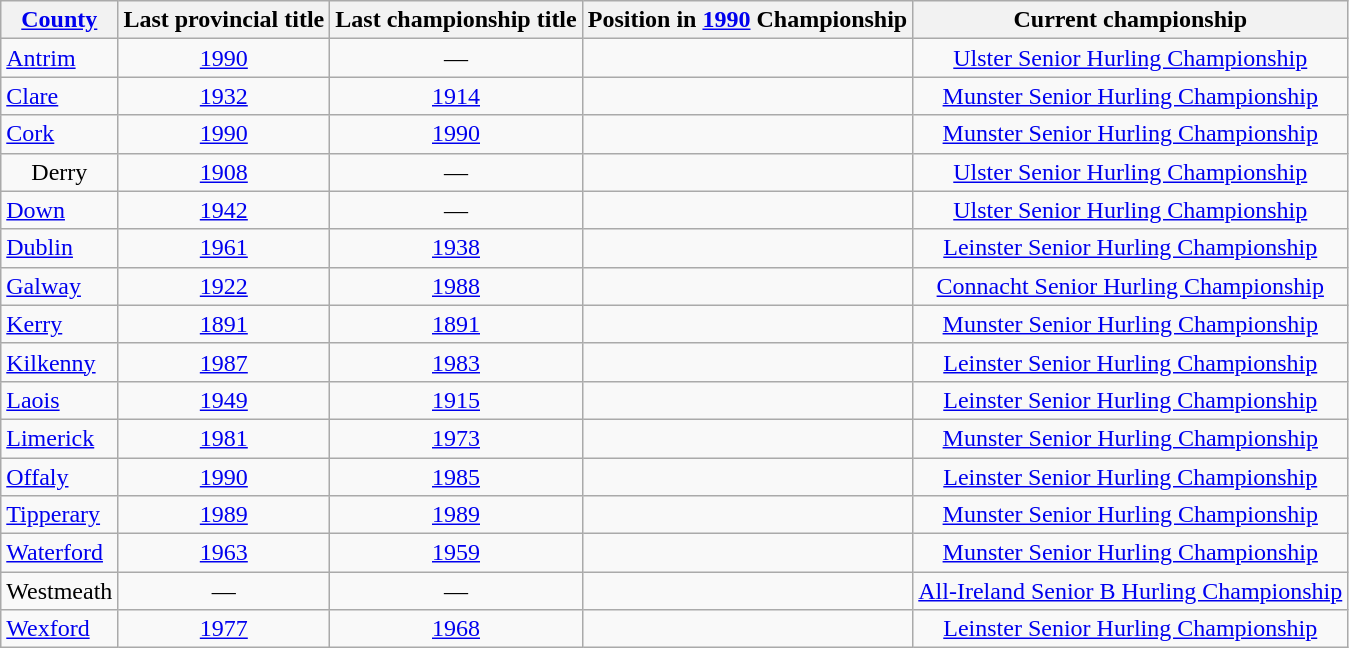<table class="wikitable sortable" style="text-align:center">
<tr>
<th><a href='#'>County</a></th>
<th>Last provincial title</th>
<th>Last championship title</th>
<th>Position in <a href='#'>1990</a> Championship</th>
<th>Current championship</th>
</tr>
<tr>
<td style="text-align:left"> <a href='#'>Antrim</a></td>
<td><a href='#'>1990</a></td>
<td>—</td>
<td></td>
<td><a href='#'>Ulster Senior Hurling Championship</a></td>
</tr>
<tr>
<td style="text-align:left"> <a href='#'>Clare</a></td>
<td><a href='#'>1932</a></td>
<td><a href='#'>1914</a></td>
<td></td>
<td><a href='#'>Munster Senior Hurling Championship</a></td>
</tr>
<tr>
<td style="text-align:left"> <a href='#'>Cork</a></td>
<td><a href='#'>1990</a></td>
<td><a href='#'>1990</a></td>
<td></td>
<td><a href='#'>Munster Senior Hurling Championship</a></td>
</tr>
<tr>
<td>Derry</td>
<td><a href='#'>1908</a></td>
<td>—</td>
<td></td>
<td><a href='#'>Ulster Senior Hurling Championship</a></td>
</tr>
<tr>
<td style="text-align:left"> <a href='#'>Down</a></td>
<td><a href='#'>1942</a></td>
<td>—</td>
<td></td>
<td><a href='#'>Ulster Senior Hurling Championship</a></td>
</tr>
<tr>
<td style="text-align:left"> <a href='#'>Dublin</a></td>
<td><a href='#'>1961</a></td>
<td><a href='#'>1938</a></td>
<td></td>
<td><a href='#'>Leinster Senior Hurling Championship</a></td>
</tr>
<tr>
<td style="text-align:left"> <a href='#'>Galway</a></td>
<td><a href='#'>1922</a></td>
<td><a href='#'>1988</a></td>
<td></td>
<td><a href='#'>Connacht Senior Hurling Championship</a></td>
</tr>
<tr>
<td style="text-align:left"> <a href='#'>Kerry</a></td>
<td><a href='#'>1891</a></td>
<td><a href='#'>1891</a></td>
<td></td>
<td><a href='#'>Munster Senior Hurling Championship</a></td>
</tr>
<tr>
<td style="text-align:left"> <a href='#'>Kilkenny</a></td>
<td><a href='#'>1987</a></td>
<td><a href='#'>1983</a></td>
<td></td>
<td><a href='#'>Leinster Senior Hurling Championship</a></td>
</tr>
<tr>
<td style="text-align:left"> <a href='#'>Laois</a></td>
<td><a href='#'>1949</a></td>
<td><a href='#'>1915</a></td>
<td></td>
<td><a href='#'>Leinster Senior Hurling Championship</a></td>
</tr>
<tr>
<td style="text-align:left"> <a href='#'>Limerick</a></td>
<td><a href='#'>1981</a></td>
<td><a href='#'>1973</a></td>
<td></td>
<td><a href='#'>Munster Senior Hurling Championship</a></td>
</tr>
<tr>
<td style="text-align:left"> <a href='#'>Offaly</a></td>
<td><a href='#'>1990</a></td>
<td><a href='#'>1985</a></td>
<td></td>
<td><a href='#'>Leinster Senior Hurling Championship</a></td>
</tr>
<tr>
<td style="text-align:left"> <a href='#'>Tipperary</a></td>
<td><a href='#'>1989</a></td>
<td><a href='#'>1989</a></td>
<td></td>
<td><a href='#'>Munster Senior Hurling Championship</a></td>
</tr>
<tr>
<td style="text-align:left"> <a href='#'>Waterford</a></td>
<td><a href='#'>1963</a></td>
<td><a href='#'>1959</a></td>
<td></td>
<td><a href='#'>Munster Senior Hurling Championship</a></td>
</tr>
<tr>
<td style="text-align:left">Westmeath</td>
<td>—</td>
<td>—</td>
<td></td>
<td><a href='#'>All-Ireland Senior B Hurling Championship</a></td>
</tr>
<tr>
<td style="text-align:left"> <a href='#'>Wexford</a></td>
<td><a href='#'>1977</a></td>
<td><a href='#'>1968</a></td>
<td></td>
<td><a href='#'>Leinster Senior Hurling Championship</a></td>
</tr>
</table>
